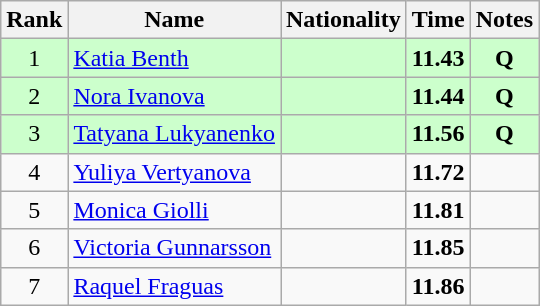<table class="wikitable sortable" style="text-align:center">
<tr>
<th>Rank</th>
<th>Name</th>
<th>Nationality</th>
<th>Time</th>
<th>Notes</th>
</tr>
<tr bgcolor=ccffcc>
<td>1</td>
<td align=left><a href='#'>Katia Benth</a></td>
<td align=left></td>
<td><strong>11.43</strong></td>
<td><strong>Q</strong></td>
</tr>
<tr bgcolor=ccffcc>
<td>2</td>
<td align=left><a href='#'>Nora Ivanova</a></td>
<td align=left></td>
<td><strong>11.44</strong></td>
<td><strong>Q</strong></td>
</tr>
<tr bgcolor=ccffcc>
<td>3</td>
<td align=left><a href='#'>Tatyana Lukyanenko</a></td>
<td align=left></td>
<td><strong>11.56</strong></td>
<td><strong>Q</strong></td>
</tr>
<tr>
<td>4</td>
<td align=left><a href='#'>Yuliya Vertyanova</a></td>
<td align=left></td>
<td><strong>11.72</strong></td>
<td></td>
</tr>
<tr>
<td>5</td>
<td align=left><a href='#'>Monica Giolli</a></td>
<td align=left></td>
<td><strong>11.81</strong></td>
<td></td>
</tr>
<tr>
<td>6</td>
<td align=left><a href='#'>Victoria Gunnarsson</a></td>
<td align=left></td>
<td><strong>11.85</strong></td>
<td></td>
</tr>
<tr>
<td>7</td>
<td align=left><a href='#'>Raquel Fraguas</a></td>
<td align=left></td>
<td><strong>11.86</strong></td>
<td></td>
</tr>
</table>
